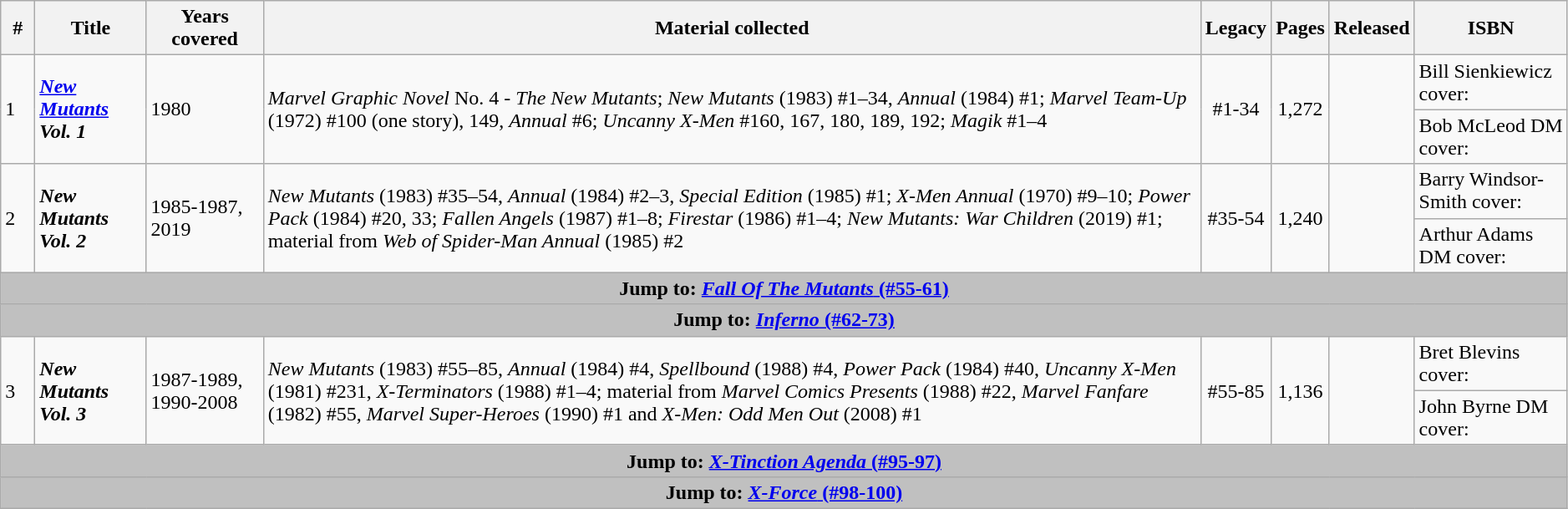<table class="wikitable sortable" width="99%">
<tr>
<th class="unsortable" width="20px">#</th>
<th>Title</th>
<th>Years covered</th>
<th class="unsortable">Material collected</th>
<th>Legacy</th>
<th>Pages</th>
<th>Released</th>
<th class="unsortable">ISBN</th>
</tr>
<tr>
<td rowspan=2>1</td>
<td rowspan=2><strong><em><a href='#'>New Mutants</a> Vol. 1</em></strong></td>
<td rowspan=2> 1980</td>
<td rowspan=2><em>Marvel Graphic Novel</em> No. 4 - <em>The New Mutants</em>; <em>New Mutants</em> (1983) #1–34, <em>Annual</em> (1984) #1; <em>Marvel Team-Up</em> (1972) #100 (one story), 149, <em>Annual</em> #6; <em>Uncanny X-Men</em> #160, 167, 180, 189, 192; <em>Magik</em> #1–4</td>
<td rowspan=2 style="text-align: center;">#1-34</td>
<td rowspan=2 style="text-align: center;">1,272</td>
<td rowspan=2></td>
<td>Bill Sienkiewicz cover: </td>
</tr>
<tr>
<td>Bob McLeod DM cover: </td>
</tr>
<tr>
<td rowspan=2>2</td>
<td rowspan=2><strong><em>New Mutants Vol. 2</em></strong></td>
<td rowspan=2>1985-1987, 2019</td>
<td rowspan=2><em>New Mutants</em> (1983) #35–54, <em>Annual</em> (1984) #2–3, <em>Special Edition</em> (1985) #1; <em>X-Men Annual</em> (1970) #9–10; <em>Power Pack</em> (1984) #20, 33; <em>Fallen Angels</em> (1987) #1–8; <em>Firestar</em> (1986) #1–4; <em>New Mutants: War Children</em> (2019) #1; material from <em>Web of Spider-Man Annual</em> (1985) #2</td>
<td rowspan=2 style="text-align: center;">#35-54</td>
<td rowspan=2 style="text-align: center;">1,240</td>
<td rowspan=2></td>
<td>Barry Windsor-Smith cover: </td>
</tr>
<tr>
<td>Arthur Adams DM cover: </td>
</tr>
<tr>
<th colspan=8 style="background-color: silver;">Jump to: <a href='#'><em>Fall Of The Mutants</em> (#55-61)</a></th>
</tr>
<tr>
<th colspan=8 style="background-color: silver;">Jump to: <a href='#'><em>Inferno</em> (#62-73)</a></th>
</tr>
<tr>
<td rowspan=2>3</td>
<td rowspan=2><strong><em>New Mutants Vol. 3</em></strong></td>
<td rowspan=2>1987-1989, 1990-2008</td>
<td rowspan=2><em>New Mutants</em> (1983) #55–85, <em>Annual</em> (1984) #4, <em>Spellbound</em> (1988) #4, <em>Power Pack</em> (1984) #40, <em>Uncanny X-Men</em> (1981) #231, <em>X-Terminators</em> (1988) #1–4; material from <em>Marvel Comics Presents</em> (1988) #22, <em>Marvel Fanfare</em> (1982) #55, <em>Marvel Super-Heroes</em> (1990) #1 and <em>X-Men: Odd Men Out</em> (2008) #1</td>
<td rowspan=2 style="text-align: center;">#55-85</td>
<td rowspan=2 style="text-align: center;">1,136</td>
<td rowspan=2></td>
<td>Bret Blevins cover: </td>
</tr>
<tr>
<td>John Byrne DM cover: </td>
</tr>
<tr>
<th colspan=8 style="background-color: silver;">Jump to: <a href='#'><em>X-Tinction Agenda</em> (#95-97)</a></th>
</tr>
<tr>
<th colspan=8 style="background-color: silver;">Jump to: <a href='#'><em>X-Force</em> (#98-100)</a></th>
</tr>
</table>
